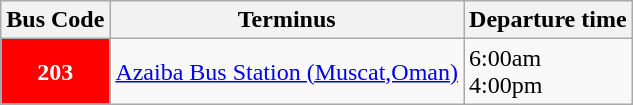<table class="wikitable">
<tr>
<th>Bus Code</th>
<th>Terminus</th>
<th>Departure time</th>
</tr>
<tr align="left">
<td style="background:red;color:white" align="center"><strong>203</strong></td>
<td><a href='#'>Azaiba Bus Station (Muscat,Oman)</a></td>
<td>6:00am <br>4:00pm</td>
</tr>
</table>
